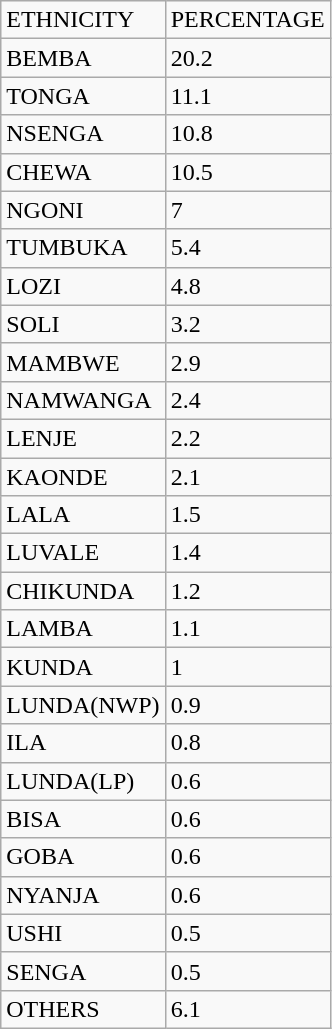<table class="wikitable">
<tr>
<td>ETHNICITY</td>
<td>PERCENTAGE</td>
</tr>
<tr>
<td>BEMBA</td>
<td>20.2</td>
</tr>
<tr>
<td>TONGA</td>
<td>11.1</td>
</tr>
<tr>
<td>NSENGA</td>
<td>10.8</td>
</tr>
<tr>
<td>CHEWA</td>
<td>10.5</td>
</tr>
<tr>
<td>NGONI</td>
<td>7</td>
</tr>
<tr>
<td>TUMBUKA</td>
<td>5.4</td>
</tr>
<tr>
<td>LOZI</td>
<td>4.8</td>
</tr>
<tr>
<td>SOLI</td>
<td>3.2</td>
</tr>
<tr>
<td>MAMBWE</td>
<td>2.9</td>
</tr>
<tr>
<td>NAMWANGA</td>
<td>2.4</td>
</tr>
<tr>
<td>LENJE</td>
<td>2.2</td>
</tr>
<tr>
<td>KAONDE</td>
<td>2.1</td>
</tr>
<tr>
<td>LALA</td>
<td>1.5</td>
</tr>
<tr>
<td>LUVALE</td>
<td>1.4</td>
</tr>
<tr>
<td>CHIKUNDA</td>
<td>1.2</td>
</tr>
<tr>
<td>LAMBA</td>
<td>1.1</td>
</tr>
<tr>
<td>KUNDA</td>
<td>1</td>
</tr>
<tr>
<td>LUNDA(NWP)</td>
<td>0.9</td>
</tr>
<tr>
<td>ILA</td>
<td>0.8</td>
</tr>
<tr>
<td>LUNDA(LP)</td>
<td>0.6</td>
</tr>
<tr>
<td>BISA</td>
<td>0.6</td>
</tr>
<tr>
<td>GOBA</td>
<td>0.6</td>
</tr>
<tr>
<td>NYANJA</td>
<td>0.6</td>
</tr>
<tr>
<td>USHI</td>
<td>0.5</td>
</tr>
<tr>
<td>SENGA</td>
<td>0.5</td>
</tr>
<tr>
<td>OTHERS</td>
<td>6.1</td>
</tr>
</table>
